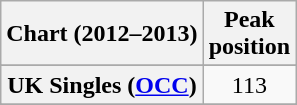<table class="wikitable sortable plainrowheaders" style="text-align:center">
<tr>
<th scope="col">Chart (2012–2013)</th>
<th scope="col">Peak<br>position</th>
</tr>
<tr>
</tr>
<tr>
</tr>
<tr>
<th scope="row">UK Singles (<a href='#'>OCC</a>)</th>
<td>113</td>
</tr>
<tr>
</tr>
<tr>
</tr>
</table>
